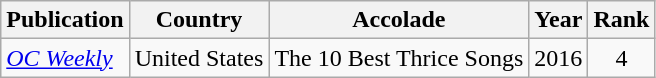<table class="wikitable">
<tr>
<th>Publication</th>
<th>Country</th>
<th>Accolade</th>
<th>Year</th>
<th>Rank</th>
</tr>
<tr>
<td><em><a href='#'>OC Weekly</a></em></td>
<td>United States</td>
<td>The 10 Best Thrice Songs</td>
<td>2016</td>
<td align="center">4</td>
</tr>
</table>
